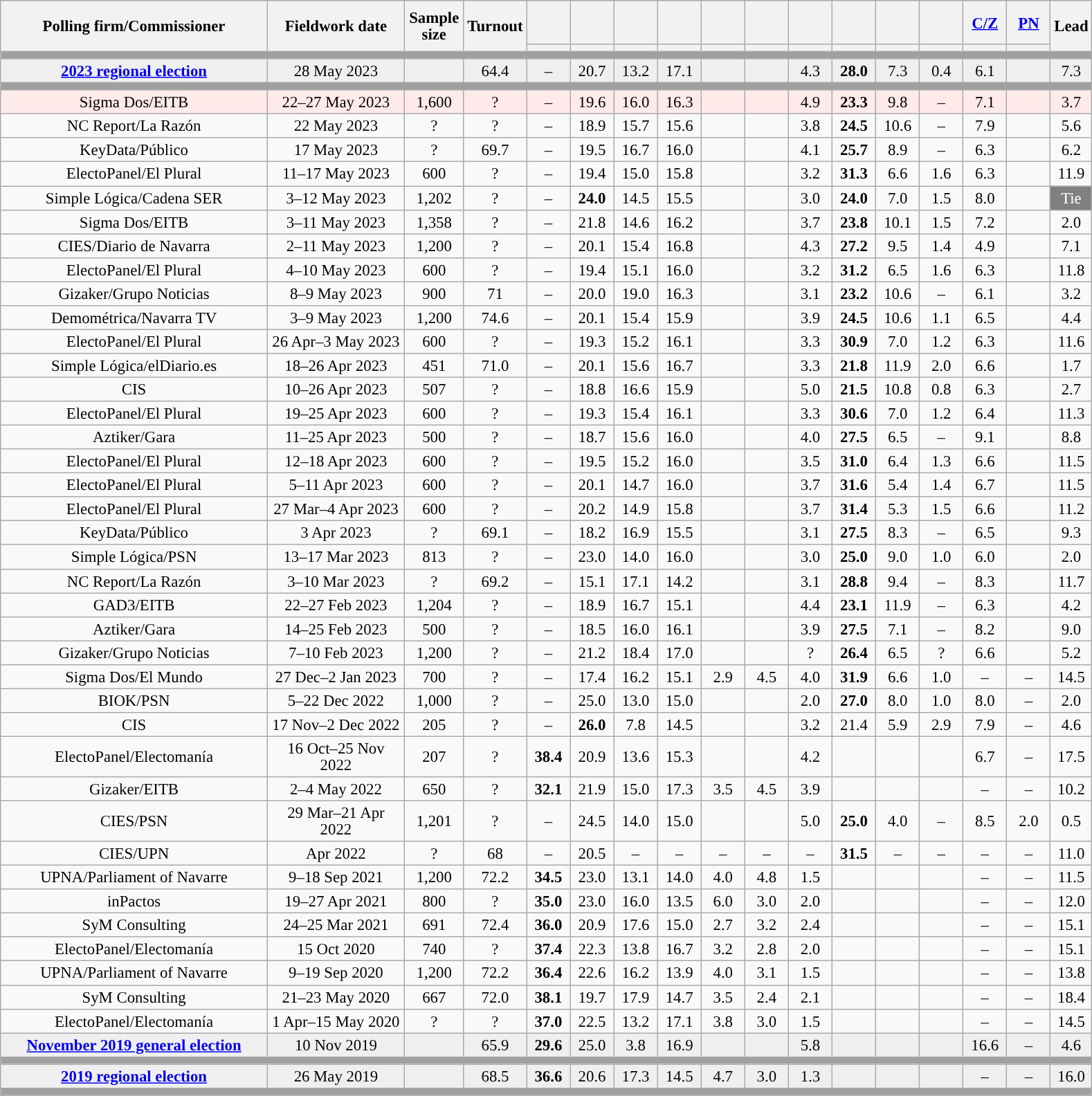<table class="wikitable collapsible collapsed" style="text-align:center; font-size:95%; line-height:16px;">
<tr style="height:42px;">
<th style="width:250px;" rowspan="2">Polling firm/Commissioner</th>
<th style="width:125px;" rowspan="2">Fieldwork date</th>
<th style="width:50px;" rowspan="2">Sample size</th>
<th style="width:45px;" rowspan="2">Turnout</th>
<th style="width:35px;"></th>
<th style="width:35px;"></th>
<th style="width:35px;"></th>
<th style="width:35px;"></th>
<th style="width:35px;"></th>
<th style="width:35px;"></th>
<th style="width:35px;"></th>
<th style="width:35px;"></th>
<th style="width:35px;"></th>
<th style="width:35px;"></th>
<th style="width:35px;"><a href='#'>C/Z</a></th>
<th style="width:35px;"><a href='#'>PN</a></th>
<th style="width:30px;" rowspan="2">Lead</th>
</tr>
<tr>
<th style="color:inherit;background:"></th>
<th style="color:inherit;background:"></th>
<th style="color:inherit;background:"></th>
<th style="color:inherit;background:"></th>
<th style="color:inherit;background:"></th>
<th style="color:inherit;background:"></th>
<th style="color:inherit;background:"></th>
<th style="color:inherit;background:"></th>
<th style="color:inherit;background:"></th>
<th style="color:inherit;background:"></th>
<th style="color:inherit;background:"></th>
<th style="color:inherit;background:"></th>
</tr>
<tr>
<td colspan="17" style="background:#A0A0A0"></td>
</tr>
<tr style="background:#EFEFEF;">
<td><strong><a href='#'>2023 regional election</a></strong></td>
<td>28 May 2023</td>
<td></td>
<td>64.4</td>
<td>–</td>
<td>20.7<br></td>
<td>13.2<br></td>
<td>17.1<br></td>
<td></td>
<td></td>
<td>4.3<br></td>
<td><strong>28.0</strong><br></td>
<td>7.3<br></td>
<td>0.4<br></td>
<td>6.1<br></td>
<td></td>
<td style="background:">7.3</td>
</tr>
<tr>
<td colspan="17" style="background:#A0A0A0"></td>
</tr>
<tr style="background:#FFEAEA;">
<td>Sigma Dos/EITB</td>
<td>22–27 May 2023</td>
<td>1,600</td>
<td>?</td>
<td>–</td>
<td>19.6<br></td>
<td>16.0<br></td>
<td>16.3<br></td>
<td></td>
<td></td>
<td>4.9<br></td>
<td><strong>23.3</strong><br></td>
<td>9.8<br></td>
<td>–</td>
<td>7.1<br></td>
<td></td>
<td style="background:">3.7</td>
</tr>
<tr>
<td>NC Report/La Razón</td>
<td>22 May 2023</td>
<td>?</td>
<td>?</td>
<td>–</td>
<td>18.9<br></td>
<td>15.7<br></td>
<td>15.6<br></td>
<td></td>
<td></td>
<td>3.8<br></td>
<td><strong>24.5</strong><br></td>
<td>10.6<br></td>
<td>–</td>
<td>7.9<br></td>
<td></td>
<td style="background:">5.6</td>
</tr>
<tr>
<td>KeyData/Público</td>
<td>17 May 2023</td>
<td>?</td>
<td>69.7</td>
<td>–</td>
<td>19.5<br></td>
<td>16.7<br></td>
<td>16.0<br></td>
<td></td>
<td></td>
<td>4.1<br></td>
<td><strong>25.7</strong><br></td>
<td>8.9<br></td>
<td>–</td>
<td>6.3<br></td>
<td></td>
<td style="background:">6.2</td>
</tr>
<tr>
<td>ElectoPanel/El Plural</td>
<td>11–17 May 2023</td>
<td>600</td>
<td>?</td>
<td>–</td>
<td>19.4<br></td>
<td>15.0<br></td>
<td>15.8<br></td>
<td></td>
<td></td>
<td>3.2<br></td>
<td><strong>31.3</strong><br></td>
<td>6.6<br></td>
<td>1.6<br></td>
<td>6.3<br></td>
<td></td>
<td style="background:">11.9</td>
</tr>
<tr>
<td>Simple Lógica/Cadena SER</td>
<td>3–12 May 2023</td>
<td>1,202</td>
<td>?</td>
<td>–</td>
<td><strong>24.0</strong><br></td>
<td>14.5<br></td>
<td>15.5<br></td>
<td></td>
<td></td>
<td>3.0<br></td>
<td><strong>24.0</strong><br></td>
<td>7.0<br></td>
<td>1.5<br></td>
<td>8.0<br></td>
<td></td>
<td style="background:grey; color:white;">Tie</td>
</tr>
<tr>
<td>Sigma Dos/EITB</td>
<td>3–11 May 2023</td>
<td>1,358</td>
<td>?</td>
<td>–</td>
<td>21.8<br></td>
<td>14.6<br></td>
<td>16.2<br></td>
<td></td>
<td></td>
<td>3.7<br></td>
<td><strong>23.8</strong><br></td>
<td>10.1<br></td>
<td>1.5<br></td>
<td>7.2<br></td>
<td></td>
<td style="background:">2.0</td>
</tr>
<tr>
<td>CIES/Diario de Navarra</td>
<td>2–11 May 2023</td>
<td>1,200</td>
<td>?</td>
<td>–</td>
<td>20.1<br></td>
<td>15.4<br></td>
<td>16.8<br></td>
<td></td>
<td></td>
<td>4.3<br></td>
<td><strong>27.2</strong><br></td>
<td>9.5<br></td>
<td>1.4<br></td>
<td>4.9<br></td>
<td></td>
<td style="background:">7.1</td>
</tr>
<tr>
<td>ElectoPanel/El Plural</td>
<td>4–10 May 2023</td>
<td>600</td>
<td>?</td>
<td>–</td>
<td>19.4<br></td>
<td>15.1<br></td>
<td>16.0<br></td>
<td></td>
<td></td>
<td>3.2<br></td>
<td><strong>31.2</strong><br></td>
<td>6.5<br></td>
<td>1.6<br></td>
<td>6.3<br></td>
<td></td>
<td style="background:">11.8</td>
</tr>
<tr>
<td>Gizaker/Grupo Noticias</td>
<td>8–9 May 2023</td>
<td>900</td>
<td>71</td>
<td>–</td>
<td>20.0<br></td>
<td>19.0<br></td>
<td>16.3<br></td>
<td></td>
<td></td>
<td>3.1<br></td>
<td><strong>23.2</strong><br></td>
<td>10.6<br></td>
<td>–</td>
<td>6.1<br></td>
<td></td>
<td style="background:">3.2</td>
</tr>
<tr>
<td>Demométrica/Navarra TV</td>
<td>3–9 May 2023</td>
<td>1,200</td>
<td>74.6</td>
<td>–</td>
<td>20.1<br></td>
<td>15.4<br></td>
<td>15.9<br></td>
<td></td>
<td></td>
<td>3.9<br></td>
<td><strong>24.5</strong><br></td>
<td>10.6<br></td>
<td>1.1<br></td>
<td>6.5<br></td>
<td></td>
<td style="background:">4.4</td>
</tr>
<tr>
<td>ElectoPanel/El Plural</td>
<td>26 Apr–3 May 2023</td>
<td>600</td>
<td>?</td>
<td>–</td>
<td>19.3<br></td>
<td>15.2<br></td>
<td>16.1<br></td>
<td></td>
<td></td>
<td>3.3<br></td>
<td><strong>30.9</strong><br></td>
<td>7.0<br></td>
<td>1.2<br></td>
<td>6.3<br></td>
<td></td>
<td style="background:">11.6</td>
</tr>
<tr>
<td>Simple Lógica/elDiario.es</td>
<td>18–26 Apr 2023</td>
<td>451</td>
<td>71.0</td>
<td>–</td>
<td>20.1<br></td>
<td>15.6<br></td>
<td>16.7<br></td>
<td></td>
<td></td>
<td>3.3<br></td>
<td><strong>21.8</strong><br></td>
<td>11.9<br></td>
<td>2.0<br></td>
<td>6.6<br></td>
<td></td>
<td style="background:">1.7</td>
</tr>
<tr>
<td>CIS</td>
<td>10–26 Apr 2023</td>
<td>507</td>
<td>?</td>
<td>–</td>
<td>18.8<br></td>
<td>16.6<br></td>
<td>15.9<br></td>
<td></td>
<td></td>
<td>5.0<br></td>
<td><strong>21.5</strong><br></td>
<td>10.8<br></td>
<td>0.8<br></td>
<td>6.3<br></td>
<td></td>
<td style="background:">2.7</td>
</tr>
<tr>
<td>ElectoPanel/El Plural</td>
<td>19–25 Apr 2023</td>
<td>600</td>
<td>?</td>
<td>–</td>
<td>19.3<br></td>
<td>15.4<br></td>
<td>16.1<br></td>
<td></td>
<td></td>
<td>3.3<br></td>
<td><strong>30.6</strong><br></td>
<td>7.0<br></td>
<td>1.2<br></td>
<td>6.4<br></td>
<td></td>
<td style="background:">11.3</td>
</tr>
<tr>
<td>Aztiker/Gara</td>
<td>11–25 Apr 2023</td>
<td>500</td>
<td>?</td>
<td>–</td>
<td>18.7<br></td>
<td>15.6<br></td>
<td>16.0<br></td>
<td></td>
<td></td>
<td>4.0<br></td>
<td><strong>27.5</strong><br></td>
<td>6.5<br></td>
<td>–</td>
<td>9.1<br></td>
<td></td>
<td style="background:">8.8</td>
</tr>
<tr>
<td>ElectoPanel/El Plural</td>
<td>12–18 Apr 2023</td>
<td>600</td>
<td>?</td>
<td>–</td>
<td>19.5<br></td>
<td>15.2<br></td>
<td>16.0<br></td>
<td></td>
<td></td>
<td>3.5<br></td>
<td><strong>31.0</strong><br></td>
<td>6.4<br></td>
<td>1.3<br></td>
<td>6.6<br></td>
<td></td>
<td style="background:">11.5</td>
</tr>
<tr>
<td>ElectoPanel/El Plural</td>
<td>5–11 Apr 2023</td>
<td>600</td>
<td>?</td>
<td>–</td>
<td>20.1<br></td>
<td>14.7<br></td>
<td>16.0<br></td>
<td></td>
<td></td>
<td>3.7<br></td>
<td><strong>31.6</strong><br></td>
<td>5.4<br></td>
<td>1.4<br></td>
<td>6.7<br></td>
<td></td>
<td style="background:">11.5</td>
</tr>
<tr>
<td>ElectoPanel/El Plural</td>
<td>27 Mar–4 Apr 2023</td>
<td>600</td>
<td>?</td>
<td>–</td>
<td>20.2<br></td>
<td>14.9<br></td>
<td>15.8<br></td>
<td></td>
<td></td>
<td>3.7<br></td>
<td><strong>31.4</strong><br></td>
<td>5.3<br></td>
<td>1.5<br></td>
<td>6.6<br></td>
<td></td>
<td style="background:">11.2</td>
</tr>
<tr>
<td>KeyData/Público</td>
<td>3 Apr 2023</td>
<td>?</td>
<td>69.1</td>
<td>–</td>
<td>18.2<br></td>
<td>16.9<br></td>
<td>15.5<br></td>
<td></td>
<td></td>
<td>3.1<br></td>
<td><strong>27.5</strong><br></td>
<td>8.3<br></td>
<td>–</td>
<td>6.5<br></td>
<td></td>
<td style="background:">9.3</td>
</tr>
<tr>
<td>Simple Lógica/PSN</td>
<td>13–17 Mar 2023</td>
<td>813</td>
<td>?</td>
<td>–</td>
<td>23.0<br></td>
<td>14.0<br></td>
<td>16.0<br></td>
<td></td>
<td></td>
<td>3.0<br></td>
<td><strong>25.0</strong><br></td>
<td>9.0<br></td>
<td>1.0<br></td>
<td>6.0<br></td>
<td></td>
<td style="background:">2.0</td>
</tr>
<tr>
<td>NC Report/La Razón</td>
<td>3–10 Mar 2023</td>
<td>?</td>
<td>69.2</td>
<td>–</td>
<td>15.1<br></td>
<td>17.1<br></td>
<td>14.2<br></td>
<td></td>
<td></td>
<td>3.1<br></td>
<td><strong>28.8</strong><br></td>
<td>9.4<br></td>
<td>–</td>
<td>8.3<br></td>
<td></td>
<td style="background:">11.7</td>
</tr>
<tr>
<td>GAD3/EITB</td>
<td>22–27 Feb 2023</td>
<td>1,204</td>
<td>?</td>
<td>–</td>
<td>18.9<br></td>
<td>16.7<br></td>
<td>15.1<br></td>
<td></td>
<td></td>
<td>4.4<br></td>
<td><strong>23.1</strong><br></td>
<td>11.9<br></td>
<td>–</td>
<td>6.3<br></td>
<td></td>
<td style="background:">4.2</td>
</tr>
<tr>
<td>Aztiker/Gara</td>
<td>14–25 Feb 2023</td>
<td>500</td>
<td>?</td>
<td>–</td>
<td>18.5<br></td>
<td>16.0<br></td>
<td>16.1<br></td>
<td></td>
<td></td>
<td>3.9<br></td>
<td><strong>27.5</strong><br></td>
<td>7.1<br></td>
<td>–</td>
<td>8.2<br></td>
<td></td>
<td style="background:">9.0</td>
</tr>
<tr>
<td>Gizaker/Grupo Noticias</td>
<td>7–10 Feb 2023</td>
<td>1,200</td>
<td>?</td>
<td>–</td>
<td>21.2<br></td>
<td>18.4<br></td>
<td>17.0<br></td>
<td></td>
<td></td>
<td>?<br></td>
<td><strong>26.4</strong><br></td>
<td>6.5<br></td>
<td>?<br></td>
<td>6.6<br></td>
<td></td>
<td style="background:">5.2</td>
</tr>
<tr>
<td>Sigma Dos/El Mundo</td>
<td>27 Dec–2 Jan 2023</td>
<td>700</td>
<td>?</td>
<td>–</td>
<td>17.4<br></td>
<td>16.2<br></td>
<td>15.1<br></td>
<td>2.9<br></td>
<td>4.5<br></td>
<td>4.0<br></td>
<td><strong>31.9</strong><br></td>
<td>6.6<br></td>
<td>1.0<br></td>
<td>–</td>
<td>–</td>
<td style="background:">14.5</td>
</tr>
<tr>
<td>BIOK/PSN</td>
<td>5–22 Dec 2022</td>
<td>1,000</td>
<td>?</td>
<td>–</td>
<td>25.0<br></td>
<td>13.0<br></td>
<td>15.0<br></td>
<td></td>
<td></td>
<td>2.0<br></td>
<td><strong>27.0</strong><br></td>
<td>8.0<br></td>
<td>1.0<br></td>
<td>8.0<br></td>
<td>–</td>
<td style="background:">2.0</td>
</tr>
<tr>
<td>CIS</td>
<td>17 Nov–2 Dec 2022</td>
<td>205</td>
<td>?</td>
<td>–</td>
<td><strong>26.0</strong><br></td>
<td>7.8<br></td>
<td>14.5<br></td>
<td></td>
<td></td>
<td>3.2<br></td>
<td>21.4<br></td>
<td>5.9<br></td>
<td>2.9<br></td>
<td>7.9<br></td>
<td>–</td>
<td style="background:">4.6</td>
</tr>
<tr>
<td>ElectoPanel/Electomanía</td>
<td>16 Oct–25 Nov 2022</td>
<td>207</td>
<td>?</td>
<td><strong>38.4</strong><br></td>
<td>20.9<br></td>
<td>13.6<br></td>
<td>15.3<br></td>
<td></td>
<td></td>
<td>4.2<br></td>
<td></td>
<td></td>
<td></td>
<td>6.7<br></td>
<td>–</td>
<td style="background:">17.5</td>
</tr>
<tr>
<td>Gizaker/EITB</td>
<td>2–4 May 2022</td>
<td>650</td>
<td>?</td>
<td><strong>32.1</strong><br></td>
<td>21.9<br></td>
<td>15.0<br></td>
<td>17.3<br></td>
<td>3.5<br></td>
<td>4.5<br></td>
<td>3.9<br></td>
<td></td>
<td></td>
<td></td>
<td>–</td>
<td>–</td>
<td style="background:">10.2</td>
</tr>
<tr>
<td>CIES/PSN</td>
<td>29 Mar–21 Apr 2022</td>
<td>1,201</td>
<td>?</td>
<td>–</td>
<td>24.5<br></td>
<td>14.0<br></td>
<td>15.0<br></td>
<td></td>
<td></td>
<td>5.0<br></td>
<td><strong>25.0</strong><br></td>
<td>4.0<br></td>
<td>–</td>
<td>8.5<br></td>
<td>2.0<br></td>
<td style="background:">0.5</td>
</tr>
<tr>
<td>CIES/UPN</td>
<td>Apr 2022</td>
<td>?</td>
<td>68</td>
<td>–</td>
<td>20.5<br></td>
<td>–</td>
<td>–</td>
<td>–</td>
<td>–</td>
<td>–</td>
<td><strong>31.5</strong><br></td>
<td>–</td>
<td>–</td>
<td>–</td>
<td>–</td>
<td style="background:">11.0</td>
</tr>
<tr>
<td>UPNA/Parliament of Navarre</td>
<td>9–18 Sep 2021</td>
<td>1,200</td>
<td>72.2</td>
<td><strong>34.5</strong><br></td>
<td>23.0<br></td>
<td>13.1<br></td>
<td>14.0<br></td>
<td>4.0<br></td>
<td>4.8<br></td>
<td>1.5<br></td>
<td></td>
<td></td>
<td></td>
<td>–</td>
<td>–</td>
<td style="background:">11.5</td>
</tr>
<tr>
<td>inPactos</td>
<td>19–27 Apr 2021</td>
<td>800</td>
<td>?</td>
<td><strong>35.0</strong><br></td>
<td>23.0<br></td>
<td>16.0<br></td>
<td>13.5<br></td>
<td>6.0<br></td>
<td>3.0<br></td>
<td>2.0<br></td>
<td></td>
<td></td>
<td></td>
<td>–</td>
<td>–</td>
<td style="background:">12.0</td>
</tr>
<tr>
<td>SyM Consulting</td>
<td>24–25 Mar 2021</td>
<td>691</td>
<td>72.4</td>
<td><strong>36.0</strong><br></td>
<td>20.9<br></td>
<td>17.6<br></td>
<td>15.0<br></td>
<td>2.7<br></td>
<td>3.2<br></td>
<td>2.4<br></td>
<td></td>
<td></td>
<td></td>
<td>–</td>
<td>–</td>
<td style="background:">15.1</td>
</tr>
<tr>
<td>ElectoPanel/Electomanía</td>
<td>15 Oct 2020</td>
<td>740</td>
<td>?</td>
<td><strong>37.4</strong><br></td>
<td>22.3<br></td>
<td>13.8<br></td>
<td>16.7<br></td>
<td>3.2<br></td>
<td>2.8<br></td>
<td>2.0<br></td>
<td></td>
<td></td>
<td></td>
<td>–</td>
<td>–</td>
<td style="background:">15.1</td>
</tr>
<tr>
<td>UPNA/Parliament of Navarre</td>
<td>9–19 Sep 2020</td>
<td>1,200</td>
<td>72.2</td>
<td><strong>36.4</strong><br></td>
<td>22.6<br></td>
<td>16.2<br></td>
<td>13.9<br></td>
<td>4.0<br></td>
<td>3.1<br></td>
<td>1.5<br></td>
<td></td>
<td></td>
<td></td>
<td>–</td>
<td>–</td>
<td style="background:">13.8</td>
</tr>
<tr>
<td>SyM Consulting</td>
<td>21–23 May 2020</td>
<td>667</td>
<td>72.0</td>
<td><strong>38.1</strong><br></td>
<td>19.7<br></td>
<td>17.9<br></td>
<td>14.7<br></td>
<td>3.5<br></td>
<td>2.4<br></td>
<td>2.1<br></td>
<td></td>
<td></td>
<td></td>
<td>–</td>
<td>–</td>
<td style="background:">18.4</td>
</tr>
<tr>
<td>ElectoPanel/Electomanía</td>
<td>1 Apr–15 May 2020</td>
<td>?</td>
<td>?</td>
<td><strong>37.0</strong><br></td>
<td>22.5<br></td>
<td>13.2<br></td>
<td>17.1<br></td>
<td>3.8<br></td>
<td>3.0<br></td>
<td>1.5<br></td>
<td></td>
<td></td>
<td></td>
<td>–</td>
<td>–</td>
<td style="background:">14.5</td>
</tr>
<tr style="background:#EFEFEF;">
<td><strong><a href='#'>November 2019 general election</a></strong></td>
<td>10 Nov 2019</td>
<td></td>
<td>65.9</td>
<td><strong>29.6</strong><br></td>
<td>25.0<br></td>
<td>3.8<br></td>
<td>16.9<br></td>
<td></td>
<td></td>
<td>5.8<br></td>
<td></td>
<td></td>
<td></td>
<td>16.6<br></td>
<td>–</td>
<td style="background:">4.6</td>
</tr>
<tr>
<td colspan="17" style="background:#A0A0A0"></td>
</tr>
<tr style="background:#EFEFEF;">
<td><strong><a href='#'>2019 regional election</a></strong></td>
<td>26 May 2019</td>
<td></td>
<td>68.5</td>
<td><strong>36.6</strong><br></td>
<td>20.6<br></td>
<td>17.3<br></td>
<td>14.5<br></td>
<td>4.7<br></td>
<td>3.0<br></td>
<td>1.3<br></td>
<td></td>
<td></td>
<td></td>
<td>–</td>
<td>–</td>
<td style="background:">16.0</td>
</tr>
<tr>
<td colspan="17" style="background:#A0A0A0"></td>
</tr>
</table>
